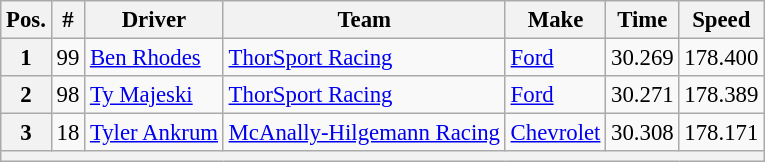<table class="wikitable" style="font-size:95%">
<tr>
<th>Pos.</th>
<th>#</th>
<th>Driver</th>
<th>Team</th>
<th>Make</th>
<th>Time</th>
<th>Speed</th>
</tr>
<tr>
<th>1</th>
<td>99</td>
<td><a href='#'>Ben Rhodes</a></td>
<td><a href='#'>ThorSport Racing</a></td>
<td><a href='#'>Ford</a></td>
<td>30.269</td>
<td>178.400</td>
</tr>
<tr>
<th>2</th>
<td>98</td>
<td><a href='#'>Ty Majeski</a></td>
<td><a href='#'>ThorSport Racing</a></td>
<td><a href='#'>Ford</a></td>
<td>30.271</td>
<td>178.389</td>
</tr>
<tr>
<th>3</th>
<td>18</td>
<td><a href='#'>Tyler Ankrum</a></td>
<td><a href='#'>McAnally-Hilgemann Racing</a></td>
<td><a href='#'>Chevrolet</a></td>
<td>30.308</td>
<td>178.171</td>
</tr>
<tr>
<th colspan="7"></th>
</tr>
</table>
